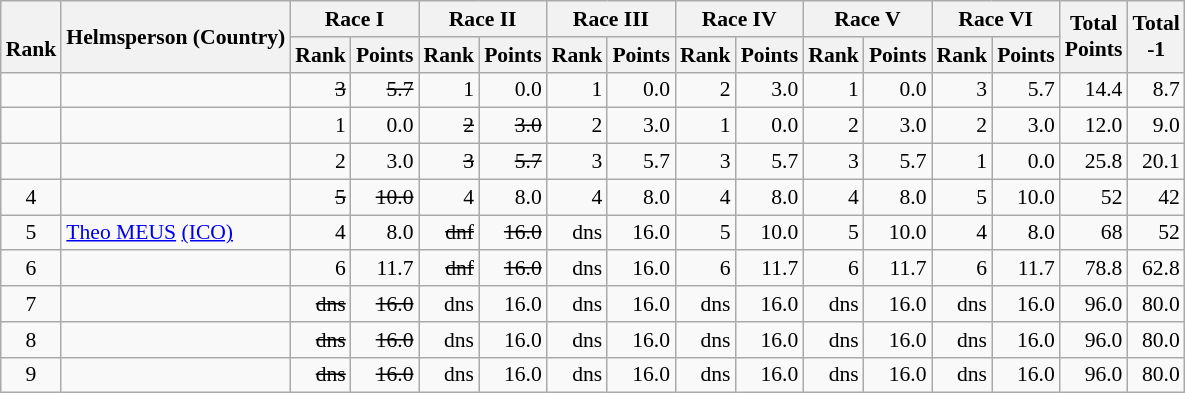<table class="wikitable" style="text-align:right; font-size:90%">
<tr>
<th rowspan=2><br>Rank</th>
<th rowspan=2>Helmsperson (Country)</th>
<th colspan=2>Race I</th>
<th colspan=2>Race II</th>
<th colspan=2>Race III</th>
<th colspan=2>Race IV</th>
<th colspan=2>Race V</th>
<th colspan=2>Race VI</th>
<th rowspan=2>Total <br>Points <br></th>
<th rowspan=2>Total<br>-1<br></th>
</tr>
<tr>
<th>Rank</th>
<th>Points</th>
<th>Rank</th>
<th>Points</th>
<th>Rank</th>
<th>Points</th>
<th>Rank</th>
<th>Points</th>
<th>Rank</th>
<th>Points</th>
<th>Rank</th>
<th>Points</th>
</tr>
<tr style="vertical-align:top;">
<td align=center></td>
<td align=left></td>
<td><s>3</s></td>
<td><s>5.7</s></td>
<td>1</td>
<td>0.0</td>
<td>1</td>
<td>0.0</td>
<td>2</td>
<td>3.0</td>
<td>1</td>
<td>0.0</td>
<td>3</td>
<td>5.7</td>
<td>14.4</td>
<td>8.7</td>
</tr>
<tr>
<td align=center></td>
<td align=left></td>
<td>1</td>
<td>0.0</td>
<td><s>2</s></td>
<td><s>3.0</s></td>
<td>2</td>
<td>3.0</td>
<td>1</td>
<td>0.0</td>
<td>2</td>
<td>3.0</td>
<td>2</td>
<td>3.0</td>
<td>12.0</td>
<td>9.0</td>
</tr>
<tr>
<td align=center></td>
<td align=left></td>
<td>2</td>
<td>3.0</td>
<td><s>3</s></td>
<td><s>5.7</s></td>
<td>3</td>
<td>5.7</td>
<td>3</td>
<td>5.7</td>
<td>3</td>
<td>5.7</td>
<td>1</td>
<td>0.0</td>
<td>25.8</td>
<td>20.1</td>
</tr>
<tr>
<td align=center>4</td>
<td align=left></td>
<td><s>5</s></td>
<td><s>10.0</s></td>
<td>4</td>
<td>8.0</td>
<td>4</td>
<td>8.0</td>
<td>4</td>
<td>8.0</td>
<td>4</td>
<td>8.0</td>
<td>5</td>
<td>10.0</td>
<td>52</td>
<td>42</td>
</tr>
<tr>
<td align=center>5</td>
<td align=left> <a href='#'>Theo MEUS</a> <a href='#'>(ICO)</a></td>
<td>4</td>
<td>8.0</td>
<td><s>dnf</s></td>
<td><s>16.0</s></td>
<td>dns</td>
<td>16.0</td>
<td>5</td>
<td>10.0</td>
<td>5</td>
<td>10.0</td>
<td>4</td>
<td>8.0</td>
<td>68</td>
<td>52</td>
</tr>
<tr>
<td align=center>6</td>
<td align=left></td>
<td>6</td>
<td>11.7</td>
<td><s>dnf</s></td>
<td><s>16.0</s></td>
<td>dns</td>
<td>16.0</td>
<td>6</td>
<td>11.7</td>
<td>6</td>
<td>11.7</td>
<td>6</td>
<td>11.7</td>
<td>78.8</td>
<td>62.8</td>
</tr>
<tr>
<td align=center>7</td>
<td align=left></td>
<td><s>dns</s></td>
<td><s>16.0</s></td>
<td>dns</td>
<td>16.0</td>
<td>dns</td>
<td>16.0</td>
<td>dns</td>
<td>16.0</td>
<td>dns</td>
<td>16.0</td>
<td>dns</td>
<td>16.0</td>
<td>96.0</td>
<td>80.0</td>
</tr>
<tr>
<td align=center>8</td>
<td align=left></td>
<td><s>dns</s></td>
<td><s>16.0</s></td>
<td>dns</td>
<td>16.0</td>
<td>dns</td>
<td>16.0</td>
<td>dns</td>
<td>16.0</td>
<td>dns</td>
<td>16.0</td>
<td>dns</td>
<td>16.0</td>
<td>96.0</td>
<td>80.0</td>
</tr>
<tr>
<td align=center>9</td>
<td align=left></td>
<td><s>dns</s></td>
<td><s>16.0</s></td>
<td>dns</td>
<td>16.0</td>
<td>dns</td>
<td>16.0</td>
<td>dns</td>
<td>16.0</td>
<td>dns</td>
<td>16.0</td>
<td>dns</td>
<td>16.0</td>
<td>96.0</td>
<td>80.0</td>
</tr>
</table>
